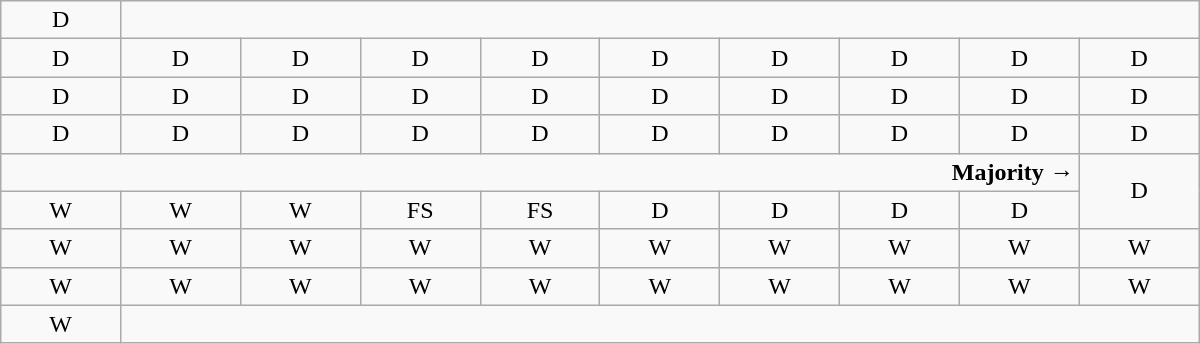<table class="wikitable" style="text-align:center" width=800px>
<tr>
<td>D</td>
<td colspan=9></td>
</tr>
<tr>
<td width=50px >D</td>
<td width=50px >D</td>
<td width=50px >D</td>
<td width=50px >D</td>
<td width=50px >D</td>
<td width=50px >D</td>
<td width=50px >D</td>
<td width=50px >D</td>
<td width=50px >D</td>
<td width=50px >D</td>
</tr>
<tr>
<td>D</td>
<td>D</td>
<td>D</td>
<td>D</td>
<td>D</td>
<td>D</td>
<td>D</td>
<td>D</td>
<td>D</td>
<td>D</td>
</tr>
<tr>
<td>D</td>
<td>D<br></td>
<td>D<br></td>
<td>D<br></td>
<td>D<br></td>
<td>D<br></td>
<td>D<br></td>
<td>D<br></td>
<td>D<br></td>
<td>D<br></td>
</tr>
<tr>
<td colspan=9 align=right><strong>Majority →</strong></td>
<td rowspan=2 >D<br></td>
</tr>
<tr>
<td>W<br></td>
<td>W<br></td>
<td>W<br></td>
<td>FS</td>
<td>FS</td>
<td>D<br></td>
<td>D<br></td>
<td>D<br></td>
<td>D<br></td>
</tr>
<tr>
<td>W<br></td>
<td>W<br></td>
<td>W<br></td>
<td>W<br></td>
<td>W</td>
<td>W</td>
<td>W</td>
<td>W</td>
<td>W</td>
<td>W</td>
</tr>
<tr>
<td>W</td>
<td>W</td>
<td>W</td>
<td>W</td>
<td>W</td>
<td>W</td>
<td>W</td>
<td>W</td>
<td>W</td>
<td>W</td>
</tr>
<tr>
<td>W</td>
<td colspan=9></td>
</tr>
</table>
